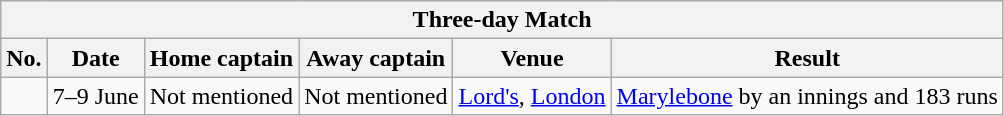<table class="wikitable">
<tr>
<th colspan="9">Three-day Match</th>
</tr>
<tr>
<th>No.</th>
<th>Date</th>
<th>Home captain</th>
<th>Away captain</th>
<th>Venue</th>
<th>Result</th>
</tr>
<tr>
<td></td>
<td>7–9 June</td>
<td>Not mentioned</td>
<td>Not mentioned</td>
<td><a href='#'>Lord's</a>, <a href='#'>London</a></td>
<td><a href='#'>Marylebone</a> by an innings and 183 runs</td>
</tr>
</table>
